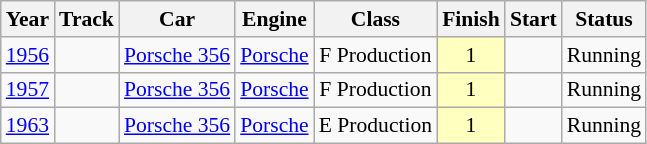<table class="wikitable" style="text-align:center; font-size:90%">
<tr>
<th>Year</th>
<th>Track</th>
<th>Car</th>
<th>Engine</th>
<th>Class</th>
<th>Finish</th>
<th>Start</th>
<th>Status</th>
</tr>
<tr>
<td><a href='#'>1956</a></td>
<td></td>
<td><a href='#'>Porsche 356</a></td>
<td><a href='#'>Porsche</a></td>
<td>F Production</td>
<td style="background:#FFFFBF;">1</td>
<td></td>
<td>Running</td>
</tr>
<tr>
<td><a href='#'>1957</a></td>
<td></td>
<td><a href='#'>Porsche 356</a></td>
<td><a href='#'>Porsche</a></td>
<td>F Production</td>
<td style="background:#FFFFBF;">1</td>
<td></td>
<td>Running</td>
</tr>
<tr>
<td><a href='#'>1963</a></td>
<td></td>
<td><a href='#'>Porsche 356</a></td>
<td><a href='#'>Porsche</a></td>
<td>E Production</td>
<td style="background:#FFFFBF;">1</td>
<td></td>
<td>Running</td>
</tr>
</table>
